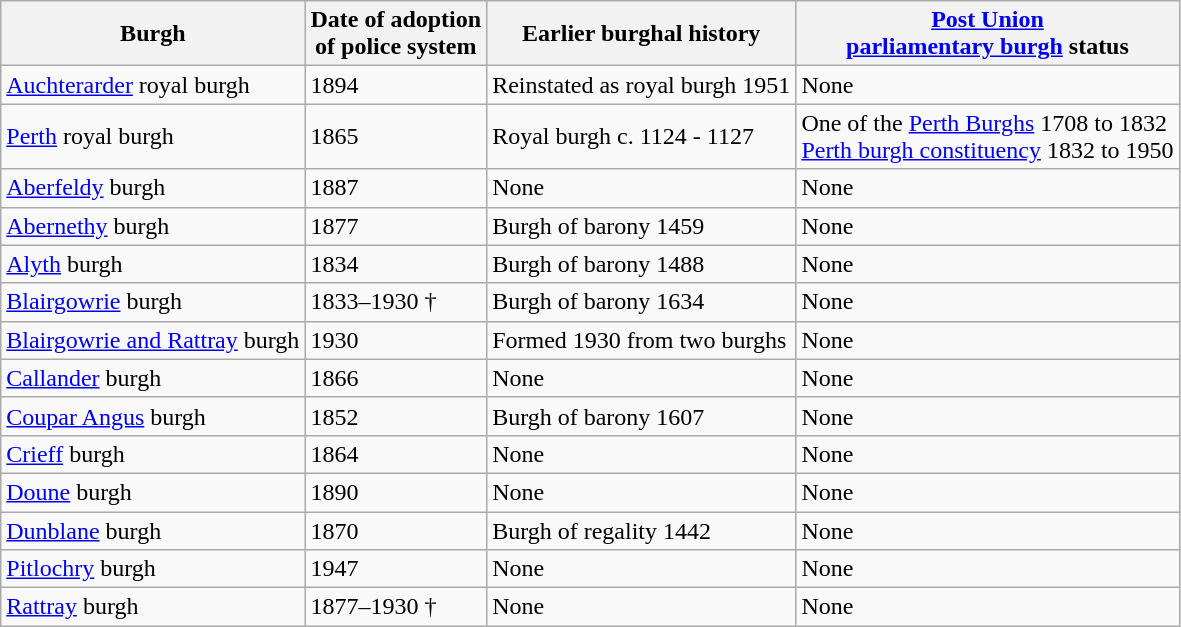<table class="wikitable">
<tr>
<th>Burgh</th>
<th>Date of adoption <br> of police system</th>
<th>Earlier burghal history</th>
<th><a href='#'>Post Union</a> <br> <a href='#'>parliamentary burgh</a> status</th>
</tr>
<tr>
<td><a href='#'>Auchterarder</a> royal burgh</td>
<td>1894</td>
<td>Reinstated as royal burgh 1951</td>
<td>None</td>
</tr>
<tr>
<td><a href='#'>Perth</a> royal burgh</td>
<td>1865</td>
<td>Royal burgh c. 1124 - 1127</td>
<td>One of the <a href='#'>Perth Burghs</a> 1708 to 1832 <br> <a href='#'>Perth burgh constituency</a> 1832 to 1950</td>
</tr>
<tr>
<td><a href='#'>Aberfeldy</a> burgh</td>
<td>1887</td>
<td>None</td>
<td>None</td>
</tr>
<tr>
<td><a href='#'>Abernethy</a> burgh</td>
<td>1877</td>
<td>Burgh of barony 1459</td>
<td>None</td>
</tr>
<tr>
<td><a href='#'>Alyth</a> burgh</td>
<td>1834</td>
<td>Burgh of barony 1488</td>
<td>None</td>
</tr>
<tr>
<td><a href='#'>Blairgowrie</a> burgh</td>
<td>1833–1930 †</td>
<td>Burgh of barony 1634</td>
<td>None</td>
</tr>
<tr>
<td><a href='#'>Blairgowrie and Rattray</a> burgh</td>
<td>1930</td>
<td>Formed 1930 from two burghs</td>
<td>None</td>
</tr>
<tr>
<td><a href='#'>Callander</a> burgh</td>
<td>1866</td>
<td>None</td>
<td>None</td>
</tr>
<tr>
<td><a href='#'>Coupar Angus</a> burgh</td>
<td>1852</td>
<td>Burgh of barony 1607</td>
<td>None</td>
</tr>
<tr>
<td><a href='#'>Crieff</a> burgh</td>
<td>1864</td>
<td>None</td>
<td>None</td>
</tr>
<tr>
<td><a href='#'>Doune</a> burgh</td>
<td>1890</td>
<td>None</td>
<td>None</td>
</tr>
<tr>
<td><a href='#'>Dunblane</a> burgh</td>
<td>1870</td>
<td>Burgh of regality 1442</td>
<td>None</td>
</tr>
<tr>
<td><a href='#'>Pitlochry</a> burgh</td>
<td>1947</td>
<td>None</td>
<td>None</td>
</tr>
<tr>
<td><a href='#'>Rattray</a> burgh</td>
<td>1877–1930 †</td>
<td>None</td>
<td>None</td>
</tr>
</table>
